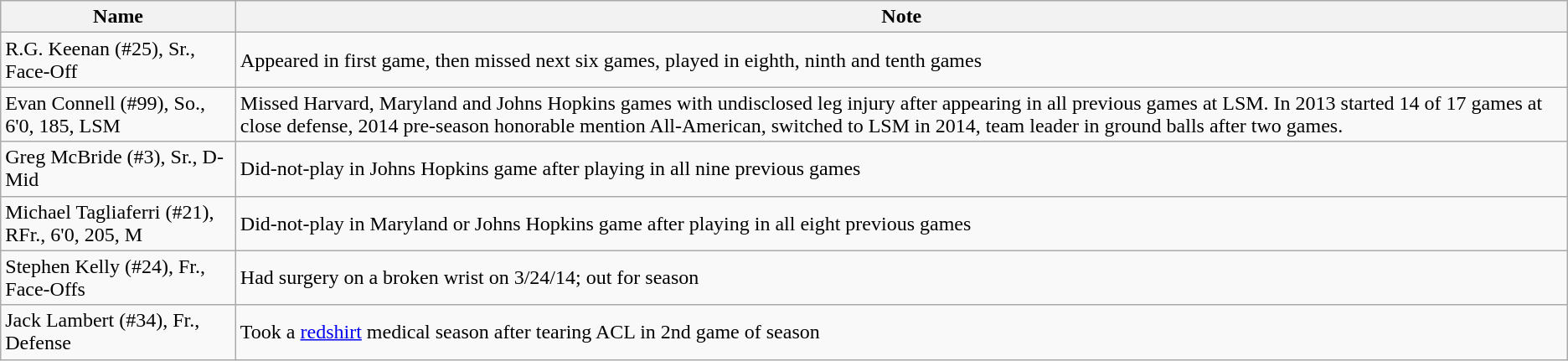<table class="wikitable">
<tr>
<th>Name</th>
<th>Note</th>
</tr>
<tr>
<td>R.G. Keenan (#25), Sr., Face-Off</td>
<td>Appeared in first game, then missed next six games, played in eighth, ninth and tenth games</td>
</tr>
<tr>
<td>Evan Connell (#99), So., 6'0, 185, LSM</td>
<td>Missed Harvard, Maryland and Johns Hopkins games with undisclosed leg injury after appearing in all previous games at LSM. In 2013 started 14 of 17 games at close defense, 2014 pre-season honorable mention All-American, switched to LSM in 2014, team leader in ground balls after two games.</td>
</tr>
<tr>
<td>Greg McBride (#3), Sr., D-Mid</td>
<td>Did-not-play in Johns Hopkins game after playing in all nine previous games</td>
</tr>
<tr>
<td>Michael Tagliaferri (#21), RFr., 6'0, 205, M</td>
<td>Did-not-play in Maryland or Johns Hopkins game after playing in all eight previous games</td>
</tr>
<tr>
<td>Stephen Kelly (#24), Fr., Face-Offs</td>
<td>Had surgery on a broken wrist on 3/24/14; out for season</td>
</tr>
<tr>
<td>Jack Lambert (#34), Fr., Defense</td>
<td>Took a <a href='#'>redshirt</a> medical season after tearing ACL in 2nd game of season</td>
</tr>
</table>
